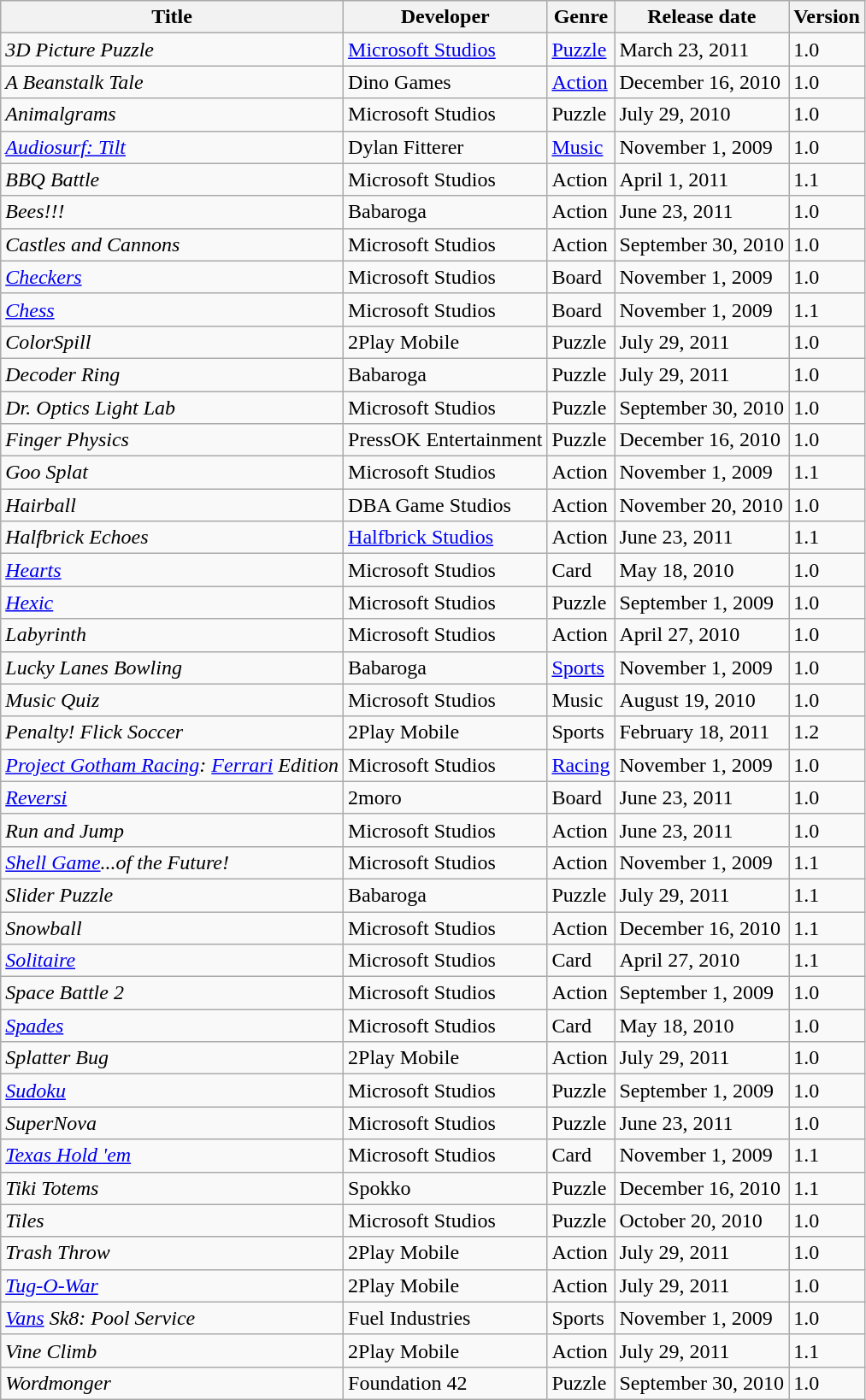<table class="wikitable sortable" border="1">
<tr>
<th>Title</th>
<th>Developer</th>
<th>Genre</th>
<th>Release date</th>
<th>Version</th>
</tr>
<tr>
<td><em>3D Picture Puzzle</em></td>
<td><a href='#'>Microsoft Studios</a></td>
<td><a href='#'>Puzzle</a></td>
<td>March 23, 2011</td>
<td>1.0</td>
</tr>
<tr>
<td><em>A Beanstalk Tale</em></td>
<td>Dino Games</td>
<td><a href='#'>Action</a></td>
<td>December 16, 2010</td>
<td>1.0</td>
</tr>
<tr>
<td><em>Animalgrams</em></td>
<td>Microsoft Studios</td>
<td>Puzzle</td>
<td>July 29, 2010</td>
<td>1.0</td>
</tr>
<tr>
<td><em><a href='#'>Audiosurf: Tilt</a></em></td>
<td>Dylan Fitterer</td>
<td><a href='#'>Music</a></td>
<td>November 1, 2009</td>
<td>1.0</td>
</tr>
<tr>
<td><em>BBQ Battle</em></td>
<td>Microsoft Studios</td>
<td>Action</td>
<td>April 1, 2011</td>
<td>1.1</td>
</tr>
<tr>
<td><em>Bees!!!</em></td>
<td>Babaroga</td>
<td>Action</td>
<td>June 23, 2011</td>
<td>1.0</td>
</tr>
<tr>
<td><em>Castles and Cannons</em></td>
<td>Microsoft Studios</td>
<td>Action</td>
<td>September 30, 2010</td>
<td>1.0</td>
</tr>
<tr>
<td><em><a href='#'>Checkers</a></em></td>
<td>Microsoft Studios</td>
<td>Board</td>
<td>November 1, 2009</td>
<td>1.0</td>
</tr>
<tr>
<td><em><a href='#'>Chess</a></em></td>
<td>Microsoft Studios</td>
<td>Board</td>
<td>November 1, 2009</td>
<td>1.1</td>
</tr>
<tr>
<td><em>ColorSpill</em></td>
<td>2Play Mobile</td>
<td>Puzzle</td>
<td>July 29, 2011</td>
<td>1.0</td>
</tr>
<tr>
<td><em>Decoder Ring</em></td>
<td>Babaroga</td>
<td>Puzzle</td>
<td>July 29, 2011</td>
<td>1.0</td>
</tr>
<tr>
<td><em>Dr. Optics Light Lab</em></td>
<td>Microsoft Studios</td>
<td>Puzzle</td>
<td>September 30, 2010</td>
<td>1.0</td>
</tr>
<tr>
<td><em>Finger Physics</em></td>
<td>PressOK Entertainment</td>
<td>Puzzle</td>
<td>December 16, 2010</td>
<td>1.0</td>
</tr>
<tr>
<td><em>Goo Splat</em></td>
<td>Microsoft Studios</td>
<td>Action</td>
<td>November 1, 2009</td>
<td>1.1</td>
</tr>
<tr>
<td><em>Hairball</em></td>
<td>DBA Game Studios</td>
<td>Action</td>
<td>November 20, 2010</td>
<td>1.0</td>
</tr>
<tr>
<td><em>Halfbrick Echoes</em></td>
<td><a href='#'>Halfbrick Studios</a></td>
<td>Action</td>
<td>June 23, 2011</td>
<td>1.1</td>
</tr>
<tr>
<td><em><a href='#'>Hearts</a></em></td>
<td>Microsoft Studios</td>
<td>Card</td>
<td>May 18, 2010</td>
<td>1.0</td>
</tr>
<tr>
<td><em><a href='#'>Hexic</a></em></td>
<td>Microsoft Studios</td>
<td>Puzzle</td>
<td>September 1, 2009</td>
<td>1.0</td>
</tr>
<tr>
<td><em>Labyrinth</em></td>
<td>Microsoft Studios</td>
<td>Action</td>
<td>April 27, 2010</td>
<td>1.0</td>
</tr>
<tr>
<td><em>Lucky Lanes Bowling</em></td>
<td>Babaroga</td>
<td><a href='#'>Sports</a></td>
<td>November 1, 2009</td>
<td>1.0</td>
</tr>
<tr>
<td><em>Music Quiz</em></td>
<td>Microsoft Studios</td>
<td>Music</td>
<td>August 19, 2010</td>
<td>1.0</td>
</tr>
<tr>
<td><em>Penalty! Flick Soccer</em></td>
<td>2Play Mobile</td>
<td>Sports</td>
<td>February 18, 2011</td>
<td>1.2</td>
</tr>
<tr>
<td><em><a href='#'>Project Gotham Racing</a>: <a href='#'>Ferrari</a> Edition</em></td>
<td>Microsoft Studios</td>
<td><a href='#'>Racing</a></td>
<td>November 1, 2009</td>
<td>1.0</td>
</tr>
<tr>
<td><em><a href='#'>Reversi</a></em></td>
<td>2moro</td>
<td>Board</td>
<td>June 23, 2011</td>
<td>1.0</td>
</tr>
<tr>
<td><em>Run and Jump</em></td>
<td>Microsoft Studios</td>
<td>Action</td>
<td>June 23, 2011</td>
<td>1.0</td>
</tr>
<tr>
<td><em><a href='#'>Shell Game</a>...of the Future!</em></td>
<td>Microsoft Studios</td>
<td>Action</td>
<td>November 1, 2009</td>
<td>1.1</td>
</tr>
<tr>
<td><em>Slider Puzzle</em></td>
<td>Babaroga</td>
<td>Puzzle</td>
<td>July 29, 2011</td>
<td>1.1</td>
</tr>
<tr>
<td><em>Snowball</em></td>
<td>Microsoft Studios</td>
<td>Action</td>
<td>December 16, 2010</td>
<td>1.1</td>
</tr>
<tr>
<td><em><a href='#'>Solitaire</a></em></td>
<td>Microsoft Studios</td>
<td>Card</td>
<td>April 27, 2010</td>
<td>1.1</td>
</tr>
<tr>
<td><em>Space Battle 2</em></td>
<td>Microsoft Studios</td>
<td>Action</td>
<td>September 1, 2009</td>
<td>1.0</td>
</tr>
<tr>
<td><em><a href='#'>Spades</a></em></td>
<td>Microsoft Studios</td>
<td>Card</td>
<td>May 18, 2010</td>
<td>1.0</td>
</tr>
<tr>
<td><em>Splatter Bug</em></td>
<td>2Play Mobile</td>
<td>Action</td>
<td>July 29, 2011</td>
<td>1.0</td>
</tr>
<tr>
<td><em><a href='#'>Sudoku</a></em></td>
<td>Microsoft Studios</td>
<td>Puzzle</td>
<td>September 1, 2009</td>
<td>1.0</td>
</tr>
<tr>
<td><em>SuperNova</em></td>
<td>Microsoft Studios</td>
<td>Puzzle</td>
<td>June 23, 2011</td>
<td>1.0</td>
</tr>
<tr>
<td><em><a href='#'>Texas Hold 'em</a></em></td>
<td>Microsoft Studios</td>
<td>Card</td>
<td>November 1, 2009</td>
<td>1.1</td>
</tr>
<tr>
<td><em>Tiki Totems</em></td>
<td>Spokko</td>
<td>Puzzle</td>
<td>December 16, 2010</td>
<td>1.1</td>
</tr>
<tr>
<td><em>Tiles</em></td>
<td>Microsoft Studios</td>
<td>Puzzle</td>
<td>October 20, 2010</td>
<td>1.0</td>
</tr>
<tr>
<td><em>Trash Throw</em></td>
<td>2Play Mobile</td>
<td>Action</td>
<td>July 29, 2011</td>
<td>1.0</td>
</tr>
<tr>
<td><em><a href='#'>Tug-O-War</a></em></td>
<td>2Play Mobile</td>
<td>Action</td>
<td>July 29, 2011</td>
<td>1.0</td>
</tr>
<tr>
<td><em><a href='#'>Vans</a> Sk8: Pool Service</em></td>
<td>Fuel Industries</td>
<td>Sports</td>
<td>November 1, 2009</td>
<td>1.0</td>
</tr>
<tr>
<td><em>Vine Climb</em></td>
<td>2Play Mobile</td>
<td>Action</td>
<td>July 29, 2011</td>
<td>1.1</td>
</tr>
<tr>
<td><em>Wordmonger</em></td>
<td>Foundation 42</td>
<td>Puzzle</td>
<td>September 30, 2010</td>
<td>1.0</td>
</tr>
</table>
